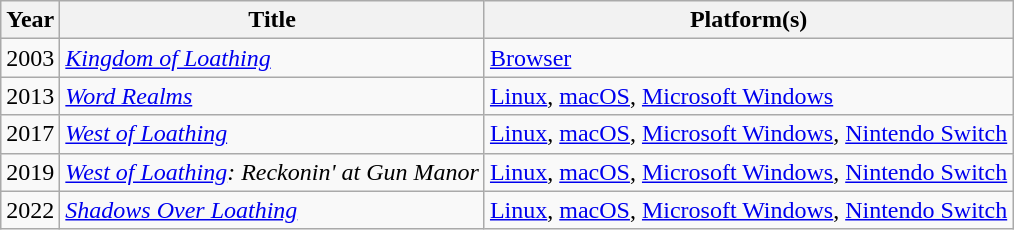<table class="wikitable sortable">
<tr>
<th>Year</th>
<th>Title</th>
<th>Platform(s)</th>
</tr>
<tr>
<td>2003</td>
<td><em><a href='#'>Kingdom of Loathing</a></em></td>
<td><a href='#'>Browser</a></td>
</tr>
<tr>
<td>2013</td>
<td><em><a href='#'>Word Realms</a></em></td>
<td><a href='#'>Linux</a>, <a href='#'>macOS</a>, <a href='#'>Microsoft Windows</a></td>
</tr>
<tr>
<td>2017</td>
<td><em><a href='#'>West of Loathing</a></em></td>
<td><a href='#'>Linux</a>, <a href='#'>macOS</a>, <a href='#'>Microsoft Windows</a>, <a href='#'>Nintendo Switch</a></td>
</tr>
<tr>
<td>2019</td>
<td><em><a href='#'>West of Loathing</a>: Reckonin' at Gun Manor</em></td>
<td><a href='#'>Linux</a>, <a href='#'>macOS</a>, <a href='#'>Microsoft Windows</a>, <a href='#'>Nintendo Switch</a></td>
</tr>
<tr>
<td>2022</td>
<td><em><a href='#'>Shadows Over Loathing</a></em></td>
<td><a href='#'>Linux</a>, <a href='#'>macOS</a>, <a href='#'>Microsoft Windows</a>, <a href='#'>Nintendo Switch</a></td>
</tr>
</table>
